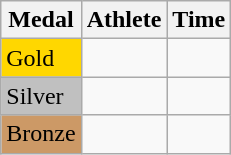<table class="wikitable">
<tr>
<th>Medal</th>
<th>Athlete</th>
<th>Time</th>
</tr>
<tr>
<td bgcolor="gold">Gold</td>
<td></td>
<td></td>
</tr>
<tr>
<td bgcolor="silver">Silver</td>
<td></td>
<td></td>
</tr>
<tr>
<td bgcolor="CC9966">Bronze</td>
<td></td>
<td></td>
</tr>
</table>
